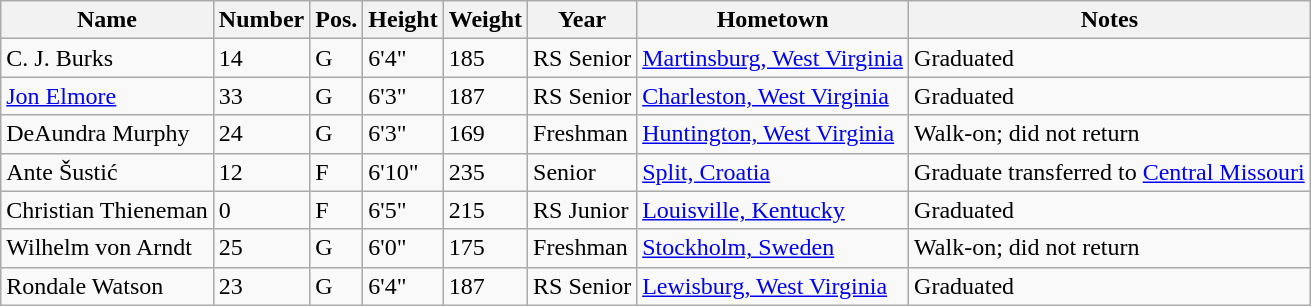<table class="wikitable sortable" border="1">
<tr>
<th>Name</th>
<th>Number</th>
<th>Pos.</th>
<th>Height</th>
<th>Weight</th>
<th>Year</th>
<th>Hometown</th>
<th class="unsortable">Notes</th>
</tr>
<tr>
<td>C. J. Burks</td>
<td>14</td>
<td>G</td>
<td>6'4"</td>
<td>185</td>
<td>RS Senior</td>
<td><a href='#'>Martinsburg, West Virginia</a></td>
<td>Graduated</td>
</tr>
<tr>
<td><a href='#'>Jon Elmore</a></td>
<td>33</td>
<td>G</td>
<td>6'3"</td>
<td>187</td>
<td>RS Senior</td>
<td><a href='#'>Charleston, West Virginia</a></td>
<td>Graduated</td>
</tr>
<tr>
<td>DeAundra Murphy</td>
<td>24</td>
<td>G</td>
<td>6'3"</td>
<td>169</td>
<td>Freshman</td>
<td><a href='#'>Huntington, West Virginia</a></td>
<td>Walk-on; did not return</td>
</tr>
<tr>
<td>Ante Šustić</td>
<td>12</td>
<td>F</td>
<td>6'10"</td>
<td>235</td>
<td>Senior</td>
<td><a href='#'>Split, Croatia</a></td>
<td>Graduate transferred to <a href='#'>Central Missouri</a></td>
</tr>
<tr>
<td>Christian Thieneman</td>
<td>0</td>
<td>F</td>
<td>6'5"</td>
<td>215</td>
<td>RS Junior</td>
<td><a href='#'>Louisville, Kentucky</a></td>
<td>Graduated</td>
</tr>
<tr>
<td>Wilhelm von Arndt</td>
<td>25</td>
<td>G</td>
<td>6'0"</td>
<td>175</td>
<td>Freshman</td>
<td><a href='#'>Stockholm, Sweden</a></td>
<td>Walk-on; did not return</td>
</tr>
<tr>
<td>Rondale Watson</td>
<td>23</td>
<td>G</td>
<td>6'4"</td>
<td>187</td>
<td>RS Senior</td>
<td><a href='#'>Lewisburg, West Virginia</a></td>
<td>Graduated</td>
</tr>
</table>
